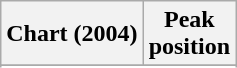<table class="wikitable sortable plainrowheaders" style="text-align:center">
<tr>
<th>Chart (2004)</th>
<th>Peak<br>position</th>
</tr>
<tr>
</tr>
<tr>
</tr>
</table>
